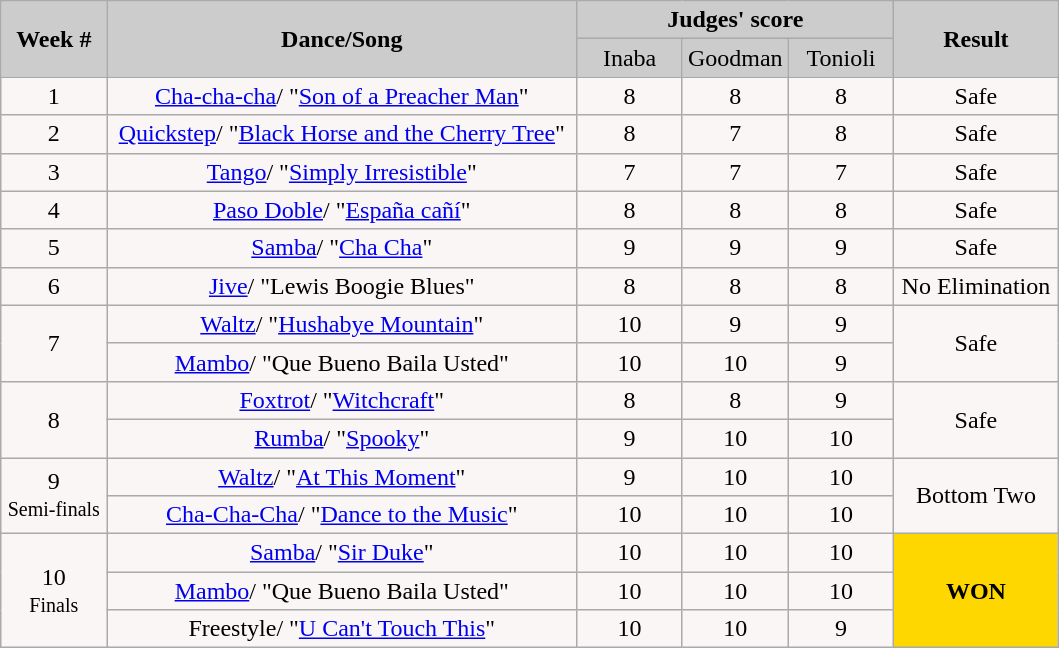<table class="wikitable">
<tr style="text-align:Center; background:#ccc;">
<td rowspan="2"><strong>Week #</strong></td>
<td rowspan="2"><strong>Dance/Song</strong></td>
<td colspan="3"><strong>Judges' score</strong></td>
<td rowspan="2"><strong>Result</strong></td>
</tr>
<tr style="text-align:center; background:#ccc;">
<td style="width:10%; ">Inaba</td>
<td style="width:10%; ">Goodman</td>
<td style="width:10%; ">Tonioli</td>
</tr>
<tr>
<td style="text-align:center; background:#faf6f6;">1</td>
<td style="text-align:center; background:#faf6f6;"><a href='#'>Cha-cha-cha</a>/ "<a href='#'>Son of a Preacher Man</a>"</td>
<td style="text-align:center; background:#faf6f6;">8</td>
<td style="text-align:center; background:#faf6f6;">8</td>
<td style="text-align:center; background:#faf6f6;">8</td>
<td style="text-align:center; background:#faf6f6;">Safe</td>
</tr>
<tr style="text-align:center; background:#faf6f6;">
<td style="text-align:center; background:#faf6f6;">2</td>
<td style="text-align:center; background:#faf6f6;"><a href='#'>Quickstep</a>/ "<a href='#'>Black Horse and the Cherry Tree</a>"</td>
<td style="text-align:center; background:#faf6f6;">8</td>
<td style="text-align:center; background:#faf6f6;">7</td>
<td style="text-align:center; background:#faf6f6;">8</td>
<td style="text-align:center; background:#faf6f6;">Safe</td>
</tr>
<tr>
<td style="text-align:center; background:#faf6f6;">3</td>
<td style="text-align:center; background:#faf6f6;"><a href='#'>Tango</a>/ "<a href='#'>Simply Irresistible</a>"</td>
<td style="text-align:center; background:#faf6f6;">7</td>
<td style="text-align:center; background:#faf6f6;">7</td>
<td style="text-align:center; background:#faf6f6;">7</td>
<td style="text-align:center; background:#faf6f6;">Safe</td>
</tr>
<tr>
<td style="text-align:center; background:#faf6f6;">4</td>
<td style="text-align:center; background:#faf6f6;"><a href='#'>Paso Doble</a>/ "<a href='#'>España cañí</a>"</td>
<td style="text-align:center; background:#faf6f6;">8</td>
<td style="text-align:center; background:#faf6f6;">8</td>
<td style="text-align:center; background:#faf6f6;">8</td>
<td style="text-align:center; background:#faf6f6;">Safe</td>
</tr>
<tr>
<td style="text-align:center; background:#faf6f6;">5</td>
<td style="text-align:center; background:#faf6f6;"><a href='#'>Samba</a>/ "<a href='#'>Cha Cha</a>"</td>
<td style="text-align:center; background:#faf6f6;">9</td>
<td style="text-align:center; background:#faf6f6;">9</td>
<td style="text-align:center; background:#faf6f6;">9</td>
<td style="text-align:center; background:#faf6f6;">Safe</td>
</tr>
<tr>
<td style="text-align:center; background:#faf6f6;">6</td>
<td style="text-align:center; background:#faf6f6;"><a href='#'>Jive</a>/ "Lewis Boogie Blues"</td>
<td style="text-align:center; background:#faf6f6;">8</td>
<td style="text-align:center; background:#faf6f6;">8</td>
<td style="text-align:center; background:#faf6f6;">8</td>
<td style="text-align:center; background:#faf6f6;">No Elimination</td>
</tr>
<tr>
<td rowspan="2" style="text-align:center; background:#faf6f6;">7</td>
<td style="text-align:center; background:#faf6f6;"><a href='#'>Waltz</a>/ "<a href='#'>Hushabye Mountain</a>"</td>
<td style="text-align:center; background:#faf6f6;">10</td>
<td style="text-align:center; background:#faf6f6;">9</td>
<td style="text-align:center; background:#faf6f6;">9</td>
<td rowspan="2" style="text-align:center; background:#faf6f6;">Safe</td>
</tr>
<tr>
<td style="text-align:center; background:#faf6f6;"><a href='#'>Mambo</a>/ "Que Bueno Baila Usted"</td>
<td style="text-align:center; background:#faf6f6;">10</td>
<td style="text-align:center; background:#faf6f6;">10</td>
<td style="text-align:center; background:#faf6f6;">9</td>
</tr>
<tr>
<td rowspan="2" style="text-align:center; background:#faf6f6;">8</td>
<td style="text-align:center; background:#faf6f6;"><a href='#'>Foxtrot</a>/ "<a href='#'>Witchcraft</a>"</td>
<td style="text-align:center; background:#faf6f6;">8</td>
<td style="text-align:center; background:#faf6f6;">8</td>
<td style="text-align:center; background:#faf6f6;">9</td>
<td rowspan="2" style="text-align:center; background:#faf6f6;">Safe</td>
</tr>
<tr>
<td style="text-align:center; background:#faf6f6;"><a href='#'>Rumba</a>/ "<a href='#'>Spooky</a>"</td>
<td style="text-align:center; background:#faf6f6;">9</td>
<td style="text-align:center; background:#faf6f6;">10</td>
<td style="text-align:center; background:#faf6f6;">10</td>
</tr>
<tr>
<td rowspan="2" style="text-align:center; background:#faf6f6;">9<br><small>Semi-finals</small></td>
<td style="text-align:center; background:#faf6f6;"><a href='#'>Waltz</a>/ "<a href='#'>At This Moment</a>"</td>
<td style="text-align:center; background:#faf6f6;">9</td>
<td style="text-align:center; background:#faf6f6;">10</td>
<td style="text-align:center; background:#faf6f6;">10</td>
<td rowspan="2" style="text-align:center; background:#faf6f6;">Bottom Two</td>
</tr>
<tr>
<td style="text-align:center; background:#faf6f6;"><a href='#'>Cha-Cha-Cha</a>/ "<a href='#'>Dance to the Music</a>"</td>
<td style="text-align:center; background:#faf6f6;">10</td>
<td style="text-align:center; background:#faf6f6;">10</td>
<td style="text-align:center; background:#faf6f6;">10</td>
</tr>
<tr>
<td rowspan="3" style="text-align:center; background:#faf6f6;">10<br><small>Finals</small></td>
<td style="text-align:center; background:#faf6f6;"><a href='#'>Samba</a>/ "<a href='#'>Sir Duke</a>"</td>
<td style="text-align:center; background:#faf6f6;">10</td>
<td style="text-align:center; background:#faf6f6;">10</td>
<td style="text-align:center; background:#faf6f6;">10</td>
<td rowspan="3" style="text-align:center; background:gold;"><strong>WON</strong></td>
</tr>
<tr>
<td style="text-align:center; background:#faf6f6;"><a href='#'>Mambo</a>/ "Que Bueno Baila Usted"</td>
<td style="text-align:center; background:#faf6f6;">10</td>
<td style="text-align:center; background:#faf6f6;">10</td>
<td style="text-align:center; background:#faf6f6;">10</td>
</tr>
<tr>
<td style="text-align:center; background:#faf6f6;">Freestyle/ "<a href='#'>U Can't Touch This</a>"</td>
<td style="text-align:center; background:#faf6f6;">10</td>
<td style="text-align:center; background:#faf6f6;">10</td>
<td style="text-align:center; background:#faf6f6;">9</td>
</tr>
</table>
